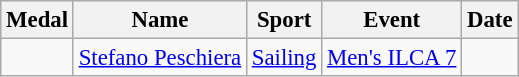<table class="wikitable sortable" style="font-size: 95%;">
<tr>
<th>Medal</th>
<th>Name</th>
<th>Sport</th>
<th>Event</th>
<th>Date</th>
</tr>
<tr>
<td></td>
<td><a href='#'>Stefano Peschiera</a></td>
<td><a href='#'>Sailing</a></td>
<td><a href='#'>Men's ILCA 7</a></td>
<td></td>
</tr>
</table>
